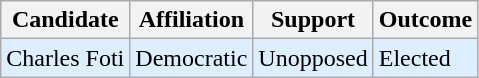<table class="wikitable">
<tr>
<th>Candidate</th>
<th>Affiliation</th>
<th>Support</th>
<th>Outcome</th>
</tr>
<tr>
<td bgcolor=#DDEEFF>Charles Foti</td>
<td bgcolor=#DDEEFF>Democratic</td>
<td bgcolor=#DDEEFF>Unopposed</td>
<td bgcolor=#DDEEFF>Elected</td>
</tr>
</table>
